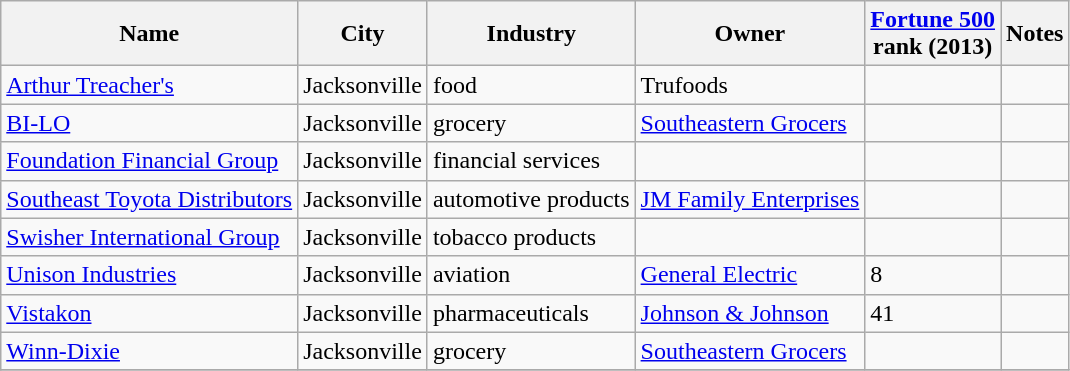<table class="wikitable sortable">
<tr>
<th>Name</th>
<th>City</th>
<th>Industry</th>
<th>Owner</th>
<th><a href='#'>Fortune 500</a><br>rank (2013)</th>
<th class="sortable">Notes</th>
</tr>
<tr>
<td><a href='#'>Arthur Treacher's</a></td>
<td>Jacksonville</td>
<td>food</td>
<td>Trufoods</td>
<td></td>
<td></td>
</tr>
<tr>
<td><a href='#'>BI-LO</a></td>
<td>Jacksonville</td>
<td>grocery</td>
<td><a href='#'>Southeastern Grocers</a></td>
<td></td>
<td></td>
</tr>
<tr>
<td><a href='#'>Foundation Financial Group</a></td>
<td>Jacksonville</td>
<td>financial services</td>
<td></td>
<td></td>
<td></td>
</tr>
<tr>
<td><a href='#'>Southeast Toyota Distributors</a></td>
<td>Jacksonville</td>
<td>automotive products</td>
<td><a href='#'>JM Family Enterprises</a></td>
<td></td>
<td></td>
</tr>
<tr>
<td><a href='#'>Swisher International Group</a></td>
<td>Jacksonville</td>
<td>tobacco products</td>
<td></td>
<td></td>
<td></td>
</tr>
<tr>
<td><a href='#'>Unison Industries</a></td>
<td>Jacksonville</td>
<td>aviation</td>
<td><a href='#'>General Electric</a></td>
<td>8</td>
<td></td>
</tr>
<tr>
<td><a href='#'>Vistakon</a></td>
<td>Jacksonville</td>
<td>pharmaceuticals</td>
<td><a href='#'>Johnson & Johnson</a></td>
<td>41</td>
<td></td>
</tr>
<tr>
<td><a href='#'>Winn-Dixie</a></td>
<td>Jacksonville</td>
<td>grocery</td>
<td><a href='#'>Southeastern Grocers</a></td>
<td></td>
<td></td>
</tr>
<tr>
</tr>
</table>
